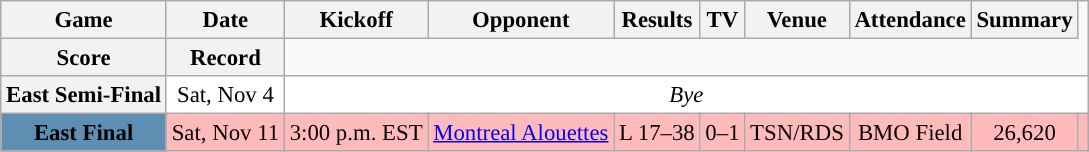<table class="wikitable" style="font-size: 95%;">
<tr>
<th scope="col">Game</th>
<th scope="col">Date</th>
<th scope="col">Kickoff</th>
<th scope="col">Opponent</th>
<th scope="col">Results</th>
<th scope="col">TV</th>
<th scope="col">Venue</th>
<th scope="col">Attendance</th>
<th scope="col">Summary</th>
</tr>
<tr>
<th scope="col">Score</th>
<th scope="col">Record</th>
</tr>
<tr bgcolor="#ffffff" align="center">
<th align="center"><strong>East Semi-Final</strong></th>
<td align="center">Sat, Nov 4</td>
<td colspan="8" valign="middle" align="center"><em>Bye</em></td>
</tr>
<tr align="center" bgcolor="#ffbbbb">
<th style="text-align:center; background:#5E8EB2;"><span>East Final</span></th>
<td align="center">Sat, Nov 11</td>
<td align="center">3:00 p.m. EST</td>
<td align="center"><a href='#'>Montreal Alouettes</a></td>
<td align="center">L 17–38</td>
<td align="center">0–1</td>
<td align="center">TSN/RDS</td>
<td align="center">BMO Field</td>
<td align="center">26,620</td>
<td align="center"></td>
</tr>
</table>
